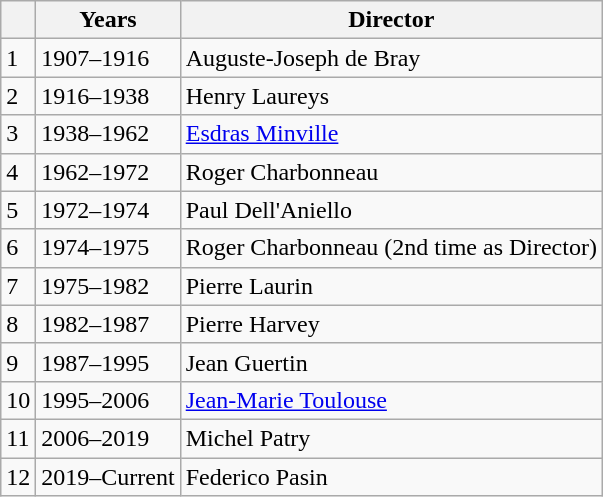<table class=wikitable>
<tr>
<th></th>
<th scope=col>Years</th>
<th scope=col>Director</th>
</tr>
<tr>
<td>1</td>
<td>1907–1916</td>
<td>Auguste-Joseph de Bray</td>
</tr>
<tr>
<td>2</td>
<td>1916–1938</td>
<td>Henry Laureys</td>
</tr>
<tr>
<td>3</td>
<td>1938–1962</td>
<td><a href='#'>Esdras Minville</a></td>
</tr>
<tr>
<td>4</td>
<td>1962–1972</td>
<td>Roger Charbonneau</td>
</tr>
<tr>
<td>5</td>
<td>1972–1974</td>
<td>Paul Dell'Aniello</td>
</tr>
<tr>
<td>6</td>
<td>1974–1975</td>
<td>Roger Charbonneau (2nd time as Director)</td>
</tr>
<tr>
<td>7</td>
<td>1975–1982</td>
<td>Pierre Laurin</td>
</tr>
<tr>
<td>8</td>
<td>1982–1987</td>
<td>Pierre Harvey</td>
</tr>
<tr>
<td>9</td>
<td>1987–1995</td>
<td>Jean Guertin</td>
</tr>
<tr>
<td>10</td>
<td>1995–2006</td>
<td><a href='#'>Jean-Marie Toulouse</a></td>
</tr>
<tr>
<td>11</td>
<td>2006–2019</td>
<td>Michel Patry</td>
</tr>
<tr>
<td>12</td>
<td>2019–Current</td>
<td>Federico Pasin</td>
</tr>
</table>
